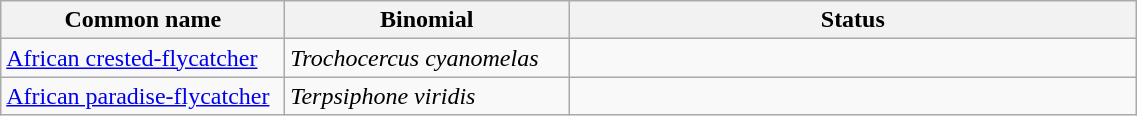<table width=60% class="wikitable">
<tr>
<th width=25%>Common name</th>
<th width=25%>Binomial</th>
<th width=50%>Status</th>
</tr>
<tr>
<td><a href='#'>African crested-flycatcher</a></td>
<td><em>Trochocercus cyanomelas</em></td>
<td></td>
</tr>
<tr>
<td><a href='#'>African paradise-flycatcher</a></td>
<td><em>Terpsiphone viridis</em></td>
<td></td>
</tr>
</table>
